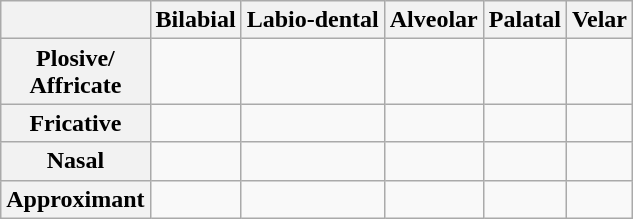<table class="wikitable" style="text-align:center">
<tr>
<th></th>
<th>Bilabial</th>
<th>Labio-dental</th>
<th>Alveolar</th>
<th>Palatal</th>
<th>Velar</th>
</tr>
<tr>
<th>Plosive/<br>Affricate</th>
<td> </td>
<td></td>
<td> </td>
<td> </td>
<td> </td>
</tr>
<tr>
<th>Fricative</th>
<td></td>
<td> </td>
<td> </td>
<td></td>
<td></td>
</tr>
<tr>
<th>Nasal</th>
<td></td>
<td></td>
<td></td>
<td></td>
<td></td>
</tr>
<tr>
<th>Approximant</th>
<td></td>
<td></td>
<td></td>
<td></td>
<td></td>
</tr>
</table>
